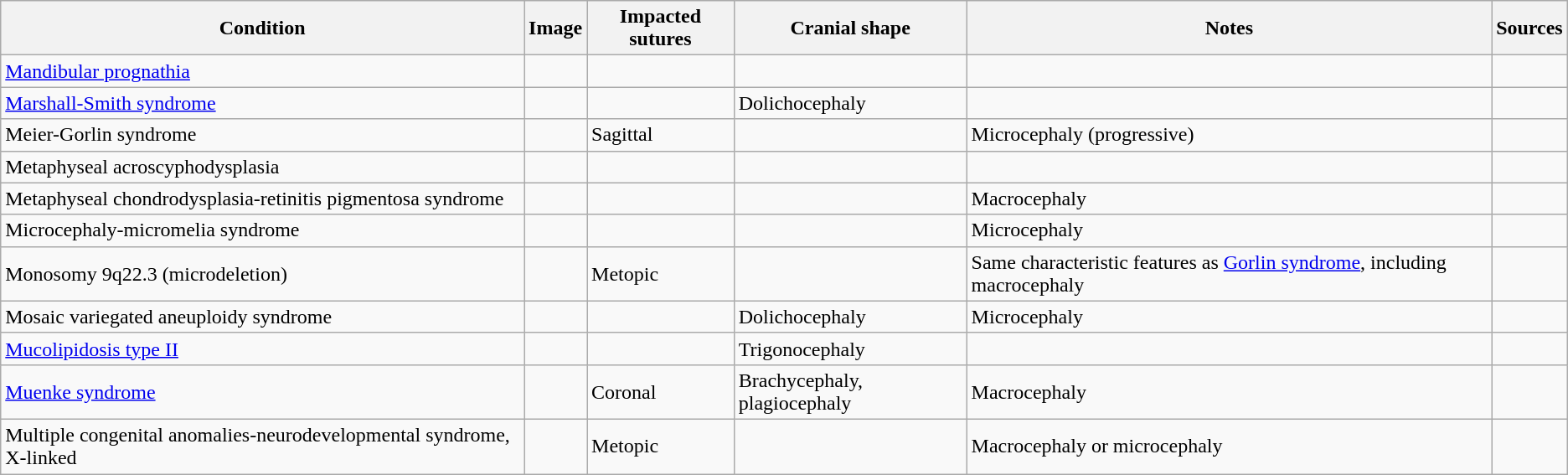<table class="wikitable sortable">
<tr>
<th>Condition</th>
<th>Image</th>
<th>Impacted sutures</th>
<th>Cranial shape</th>
<th>Notes</th>
<th>Sources</th>
</tr>
<tr>
<td><a href='#'>Mandibular prognathia</a></td>
<td></td>
<td></td>
<td></td>
<td></td>
<td></td>
</tr>
<tr>
<td><a href='#'>Marshall-Smith syndrome</a></td>
<td></td>
<td></td>
<td>Dolichocephaly</td>
<td></td>
<td></td>
</tr>
<tr>
<td>Meier-Gorlin syndrome</td>
<td></td>
<td>Sagittal</td>
<td></td>
<td>Microcephaly (progressive)</td>
<td></td>
</tr>
<tr>
<td>Metaphyseal acroscyphodysplasia</td>
<td></td>
<td></td>
<td></td>
<td></td>
<td></td>
</tr>
<tr>
<td>Metaphyseal chondrodysplasia-retinitis pigmentosa syndrome</td>
<td></td>
<td></td>
<td></td>
<td>Macrocephaly</td>
<td></td>
</tr>
<tr>
<td>Microcephaly-micromelia syndrome</td>
<td></td>
<td></td>
<td></td>
<td>Microcephaly</td>
<td></td>
</tr>
<tr>
<td>Monosomy 9q22.3 (microdeletion)</td>
<td></td>
<td>Metopic</td>
<td></td>
<td>Same characteristic features as <a href='#'>Gorlin syndrome</a>, including macrocephaly</td>
<td></td>
</tr>
<tr>
<td>Mosaic variegated aneuploidy syndrome</td>
<td></td>
<td></td>
<td>Dolichocephaly</td>
<td>Microcephaly</td>
<td></td>
</tr>
<tr>
<td><a href='#'>Mucolipidosis type II</a></td>
<td></td>
<td></td>
<td>Trigonocephaly</td>
<td></td>
<td></td>
</tr>
<tr>
<td><a href='#'>Muenke syndrome</a></td>
<td></td>
<td>Coronal</td>
<td>Brachycephaly, plagiocephaly</td>
<td>Macrocephaly</td>
<td></td>
</tr>
<tr>
<td>Multiple congenital anomalies-neurodevelopmental syndrome, X-linked</td>
<td></td>
<td>Metopic</td>
<td></td>
<td>Macrocephaly or microcephaly</td>
<td></td>
</tr>
</table>
